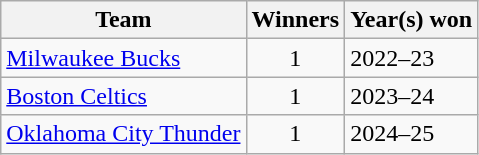<table class="wikitable sortable">
<tr>
<th>Team</th>
<th>Winners</th>
<th>Year(s) won</th>
</tr>
<tr>
<td><a href='#'>Milwaukee Bucks</a></td>
<td align=center>1</td>
<td>2022–23</td>
</tr>
<tr>
<td><a href='#'>Boston Celtics</a></td>
<td align=center>1</td>
<td>2023–24</td>
</tr>
<tr>
<td><a href='#'>Oklahoma City Thunder</a></td>
<td align=center>1</td>
<td>2024–25</td>
</tr>
</table>
